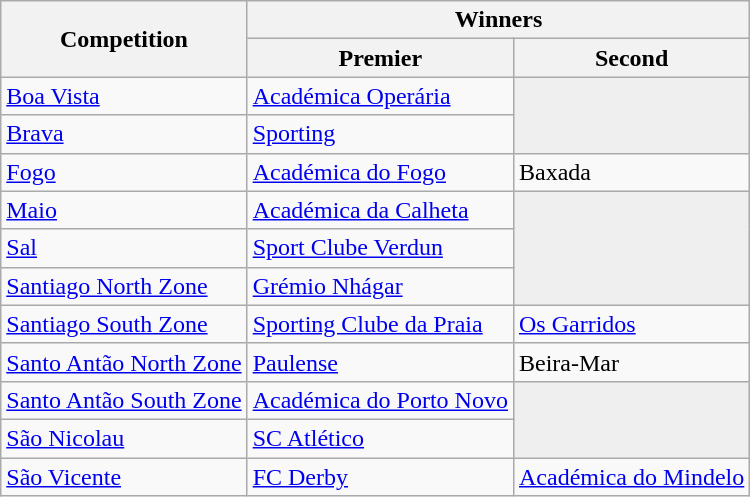<table class="wikitable">
<tr>
<th rowspan="2">Competition</th>
<th colspan="2">Winners</th>
</tr>
<tr>
<th>Premier</th>
<th>Second</th>
</tr>
<tr>
<td><a href='#'>Boa Vista</a></td>
<td><a href='#'>Académica Operária</a></td>
<td rowspan="2" bgcolor=#EFEFEF></td>
</tr>
<tr>
<td><a href='#'>Brava</a></td>
<td><a href='#'>Sporting</a></td>
</tr>
<tr>
<td><a href='#'>Fogo</a></td>
<td><a href='#'>Académica do Fogo</a></td>
<td>Baxada</td>
</tr>
<tr>
<td><a href='#'>Maio</a></td>
<td><a href='#'>Académica da Calheta</a></td>
<td rowspan=3 bgcolor=#EFEFEF></td>
</tr>
<tr>
<td><a href='#'>Sal</a></td>
<td><a href='#'>Sport Clube Verdun</a></td>
</tr>
<tr>
<td><a href='#'>Santiago North Zone</a></td>
<td><a href='#'>Grémio Nhágar</a></td>
</tr>
<tr>
<td><a href='#'>Santiago South Zone</a></td>
<td><a href='#'>Sporting Clube da Praia</a></td>
<td><a href='#'>Os Garridos</a></td>
</tr>
<tr>
<td><a href='#'>Santo Antão North Zone</a></td>
<td><a href='#'>Paulense</a></td>
<td>Beira-Mar</td>
</tr>
<tr>
<td><a href='#'>Santo Antão South Zone</a></td>
<td><a href='#'>Académica do Porto Novo</a></td>
<td rowspan="2" bgcolor=#EFEFEF></td>
</tr>
<tr>
<td><a href='#'>São Nicolau</a></td>
<td><a href='#'>SC Atlético</a></td>
</tr>
<tr>
<td><a href='#'>São Vicente</a></td>
<td><a href='#'>FC Derby</a></td>
<td><a href='#'>Académica do Mindelo</a></td>
</tr>
</table>
